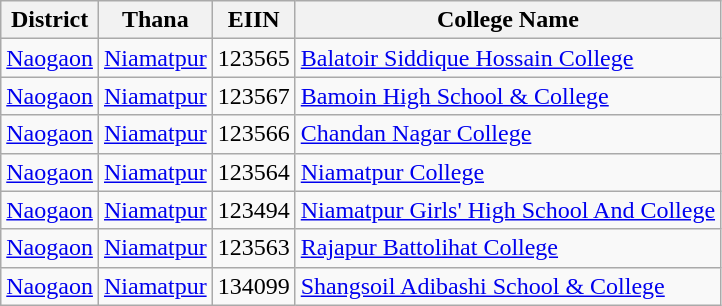<table class="wikitable">
<tr>
<th style="text-align: center;">District</th>
<th style="text-align: center;">Thana</th>
<th style="text-align: center;">EIIN</th>
<th style="text-align: center;">College Name</th>
</tr>
<tr>
<td style="text-align: center;"><a href='#'>Naogaon</a></td>
<td style="text-align: center;"><a href='#'>Niamatpur</a></td>
<td style="text-align: center;">123565</td>
<td><a href='#'>Balatoir Siddique Hossain College</a></td>
</tr>
<tr>
<td style="text-align: center;"><a href='#'>Naogaon</a></td>
<td style="text-align: center;"><a href='#'>Niamatpur</a></td>
<td style="text-align: center;">123567</td>
<td><a href='#'>Bamoin High School & College</a></td>
</tr>
<tr>
<td style="text-align: center;"><a href='#'>Naogaon</a></td>
<td style="text-align: center;"><a href='#'>Niamatpur</a></td>
<td style="text-align: center;">123566</td>
<td><a href='#'>Chandan Nagar College</a></td>
</tr>
<tr>
<td style="text-align: center;"><a href='#'>Naogaon</a></td>
<td style="text-align: center;"><a href='#'>Niamatpur</a></td>
<td style="text-align: center;">123564</td>
<td><a href='#'>Niamatpur College</a></td>
</tr>
<tr>
<td style="text-align: center;"><a href='#'>Naogaon</a></td>
<td style="text-align: center;"><a href='#'>Niamatpur</a></td>
<td style="text-align: center;">123494</td>
<td><a href='#'>Niamatpur Girls' High School And College</a></td>
</tr>
<tr>
<td style="text-align: center;"><a href='#'>Naogaon</a></td>
<td style="text-align: center;"><a href='#'>Niamatpur</a></td>
<td style="text-align: center;">123563</td>
<td><a href='#'>Rajapur Battolihat College</a></td>
</tr>
<tr>
<td style="text-align: center;"><a href='#'>Naogaon</a></td>
<td style="text-align: center;"><a href='#'>Niamatpur</a></td>
<td style="text-align: center;">134099</td>
<td><a href='#'>Shangsoil Adibashi School & College</a></td>
</tr>
</table>
